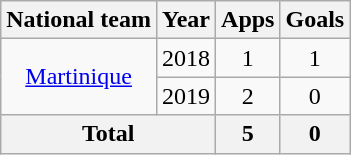<table class="wikitable" style="text-align:center">
<tr>
<th>National team</th>
<th>Year</th>
<th>Apps</th>
<th>Goals</th>
</tr>
<tr>
<td rowspan="2"><a href='#'>Martinique</a></td>
<td>2018</td>
<td>1</td>
<td>1</td>
</tr>
<tr>
<td>2019</td>
<td>2</td>
<td>0</td>
</tr>
<tr>
<th colspan="2">Total</th>
<th>5</th>
<th>0</th>
</tr>
</table>
